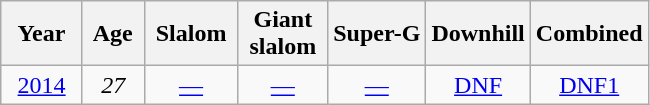<table class=wikitable style="text-align:center">
<tr>
<th>  Year  </th>
<th> Age </th>
<th> Slalom </th>
<th>Giant<br> slalom </th>
<th>Super-G</th>
<th>Downhill</th>
<th>Combined</th>
</tr>
<tr>
<td><a href='#'>2014</a></td>
<td><em>27</em></td>
<td><a href='#'>—</a></td>
<td><a href='#'>—</a></td>
<td><a href='#'>—</a></td>
<td><a href='#'>DNF</a></td>
<td><a href='#'>DNF1</a></td>
</tr>
</table>
